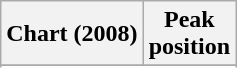<table class="wikitable sortable plainrowheaders">
<tr>
<th>Chart (2008)</th>
<th>Peak<br>position</th>
</tr>
<tr>
</tr>
<tr>
</tr>
</table>
